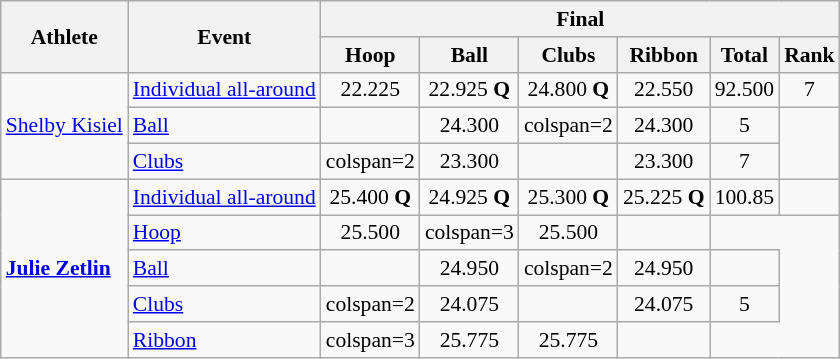<table class="wikitable" style="font-size:90%">
<tr>
<th rowspan=2>Athlete</th>
<th rowspan=2>Event</th>
<th colspan=6>Final</th>
</tr>
<tr>
<th>Hoop</th>
<th>Ball</th>
<th>Clubs</th>
<th>Ribbon</th>
<th>Total</th>
<th>Rank</th>
</tr>
<tr align=center>
<td align=left rowspan=3><a href='#'>Shelby Kisiel</a></td>
<td align=left><a href='#'>Individual all-around</a></td>
<td>22.225</td>
<td>22.925 <strong>Q</strong></td>
<td>24.800 <strong>Q</strong></td>
<td>22.550</td>
<td>92.500</td>
<td>7</td>
</tr>
<tr align=center>
<td align=left><a href='#'>Ball</a></td>
<td></td>
<td>24.300</td>
<td>colspan=2 </td>
<td>24.300</td>
<td>5</td>
</tr>
<tr align=center>
<td align=left><a href='#'>Clubs</a></td>
<td>colspan=2 </td>
<td>23.300</td>
<td></td>
<td>23.300</td>
<td>7</td>
</tr>
<tr align=center>
<td align=left rowspan=5><strong><a href='#'>Julie Zetlin</a></strong></td>
<td align=left><a href='#'>Individual all-around</a></td>
<td>25.400 <strong>Q</strong></td>
<td>24.925 <strong>Q</strong></td>
<td>25.300 <strong>Q</strong></td>
<td>25.225 <strong>Q</strong></td>
<td>100.85</td>
<td></td>
</tr>
<tr align=center>
<td align=left><a href='#'>Hoop</a></td>
<td>25.500</td>
<td>colspan=3 </td>
<td>25.500</td>
<td></td>
</tr>
<tr align=center>
<td align=left><a href='#'>Ball</a></td>
<td></td>
<td>24.950</td>
<td>colspan=2 </td>
<td>24.950</td>
<td></td>
</tr>
<tr align=center>
<td align=left><a href='#'>Clubs</a></td>
<td>colspan=2 </td>
<td>24.075</td>
<td></td>
<td>24.075</td>
<td>5</td>
</tr>
<tr align=center>
<td align=left><a href='#'>Ribbon</a></td>
<td>colspan=3 </td>
<td>25.775</td>
<td>25.775</td>
<td></td>
</tr>
</table>
